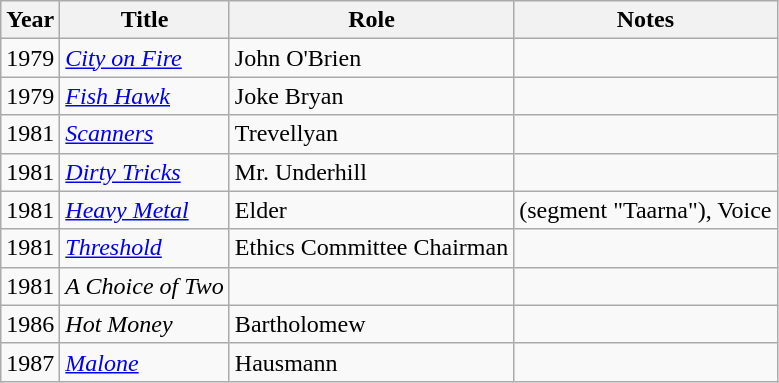<table class="wikitable sortable">
<tr>
<th>Year</th>
<th>Title</th>
<th>Role</th>
<th class="unsortable">Notes</th>
</tr>
<tr>
<td>1979</td>
<td><em><a href='#'>City on Fire</a></em></td>
<td>John O'Brien</td>
<td></td>
</tr>
<tr>
<td>1979</td>
<td><em><a href='#'>Fish Hawk</a></em></td>
<td>Joke Bryan</td>
<td></td>
</tr>
<tr>
<td>1981</td>
<td><em><a href='#'>Scanners</a></em></td>
<td>Trevellyan</td>
<td></td>
</tr>
<tr>
<td>1981</td>
<td><em><a href='#'>Dirty Tricks</a></em></td>
<td>Mr. Underhill</td>
<td></td>
</tr>
<tr>
<td>1981</td>
<td><em><a href='#'>Heavy Metal</a></em></td>
<td>Elder</td>
<td>(segment "Taarna"), Voice</td>
</tr>
<tr>
<td>1981</td>
<td><em><a href='#'>Threshold</a></em></td>
<td>Ethics Committee Chairman</td>
<td></td>
</tr>
<tr>
<td>1981</td>
<td data-sort-value="Choice of Two, A"><em>A Choice of Two</em></td>
<td></td>
<td></td>
</tr>
<tr>
<td>1986</td>
<td><em>Hot Money</em></td>
<td>Bartholomew</td>
<td></td>
</tr>
<tr>
<td>1987</td>
<td><em><a href='#'>Malone</a></em></td>
<td>Hausmann</td>
<td></td>
</tr>
</table>
